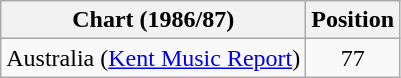<table class="wikitable">
<tr>
<th>Chart (1986/87)</th>
<th>Position</th>
</tr>
<tr>
<td>Australia (<a href='#'>Kent Music Report</a>)</td>
<td align="center">77</td>
</tr>
</table>
